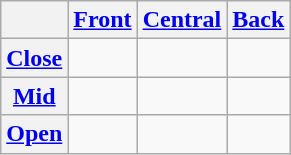<table class="wikitable" style="text-align:center">
<tr>
<th></th>
<th><a href='#'>Front</a></th>
<th><a href='#'>Central</a></th>
<th><a href='#'>Back</a></th>
</tr>
<tr>
<th><a href='#'>Close</a></th>
<td></td>
<td></td>
<td></td>
</tr>
<tr>
<th><a href='#'>Mid</a></th>
<td></td>
<td></td>
<td></td>
</tr>
<tr>
<th><a href='#'>Open</a></th>
<td></td>
<td></td>
<td></td>
</tr>
</table>
